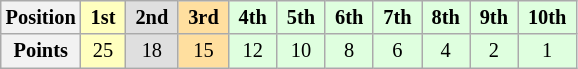<table class="wikitable" style="font-size:85%; text-align:center">
<tr>
<th nowrap>Position</th>
<td style="background:#ffffbf;"> <strong>1st</strong> </td>
<td style="background:#dfdfdf;"> <strong>2nd</strong> </td>
<td style="background:#ffdf9f;"> <strong>3rd</strong> </td>
<td style="background:#dfffdf;"> <strong>4th</strong> </td>
<td style="background:#dfffdf;"> <strong>5th</strong> </td>
<td style="background:#dfffdf;"> <strong>6th</strong> </td>
<td style="background:#dfffdf;"> <strong>7th</strong> </td>
<td style="background:#dfffdf;"> <strong>8th</strong> </td>
<td style="background:#dfffdf;"> <strong>9th</strong> </td>
<td style="background:#dfffdf;"> <strong>10th</strong> </td>
</tr>
<tr>
<th>Points</th>
<td style="background:#ffffbf;">25</td>
<td style="background:#dfdfdf;">18</td>
<td style="background:#ffdf9f;">15</td>
<td style="background:#dfffdf;">12</td>
<td style="background:#dfffdf;">10</td>
<td style="background:#dfffdf;">8</td>
<td style="background:#dfffdf;">6</td>
<td style="background:#dfffdf;">4</td>
<td style="background:#dfffdf;">2</td>
<td style="background:#dfffdf;">1</td>
</tr>
</table>
